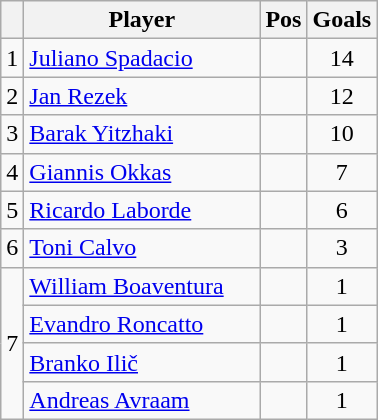<table class="wikitable">
<tr>
<th></th>
<th style="width:150px;">Player</th>
<th>Pos</th>
<th>Goals</th>
</tr>
<tr>
<td align=center>1</td>
<td> <a href='#'>Juliano Spadacio</a></td>
<td align=center></td>
<td align=center>14</td>
</tr>
<tr>
<td align=center>2</td>
<td> <a href='#'>Jan Rezek</a></td>
<td align=center></td>
<td align=center>12</td>
</tr>
<tr>
<td align=center>3</td>
<td> <a href='#'>Barak Yitzhaki</a></td>
<td align=center></td>
<td align=center>10</td>
</tr>
<tr>
<td align=center>4</td>
<td> <a href='#'>Giannis Okkas</a></td>
<td align=center></td>
<td align=center>7</td>
</tr>
<tr>
<td align=center>5</td>
<td> <a href='#'>Ricardo Laborde</a></td>
<td align=center></td>
<td align=center>6</td>
</tr>
<tr>
<td align=center>6</td>
<td> <a href='#'>Toni Calvo</a></td>
<td align=center></td>
<td align=center>3</td>
</tr>
<tr>
<td style="text-align:center;" rowspan="4">7</td>
<td> <a href='#'>William Boaventura</a></td>
<td align=center></td>
<td align=center>1</td>
</tr>
<tr>
<td> <a href='#'>Evandro Roncatto</a></td>
<td align=center></td>
<td align=center>1</td>
</tr>
<tr>
<td> <a href='#'>Branko Ilič</a></td>
<td align=center></td>
<td align=center>1</td>
</tr>
<tr>
<td> <a href='#'>Andreas Avraam</a></td>
<td align=center></td>
<td align=center>1</td>
</tr>
</table>
